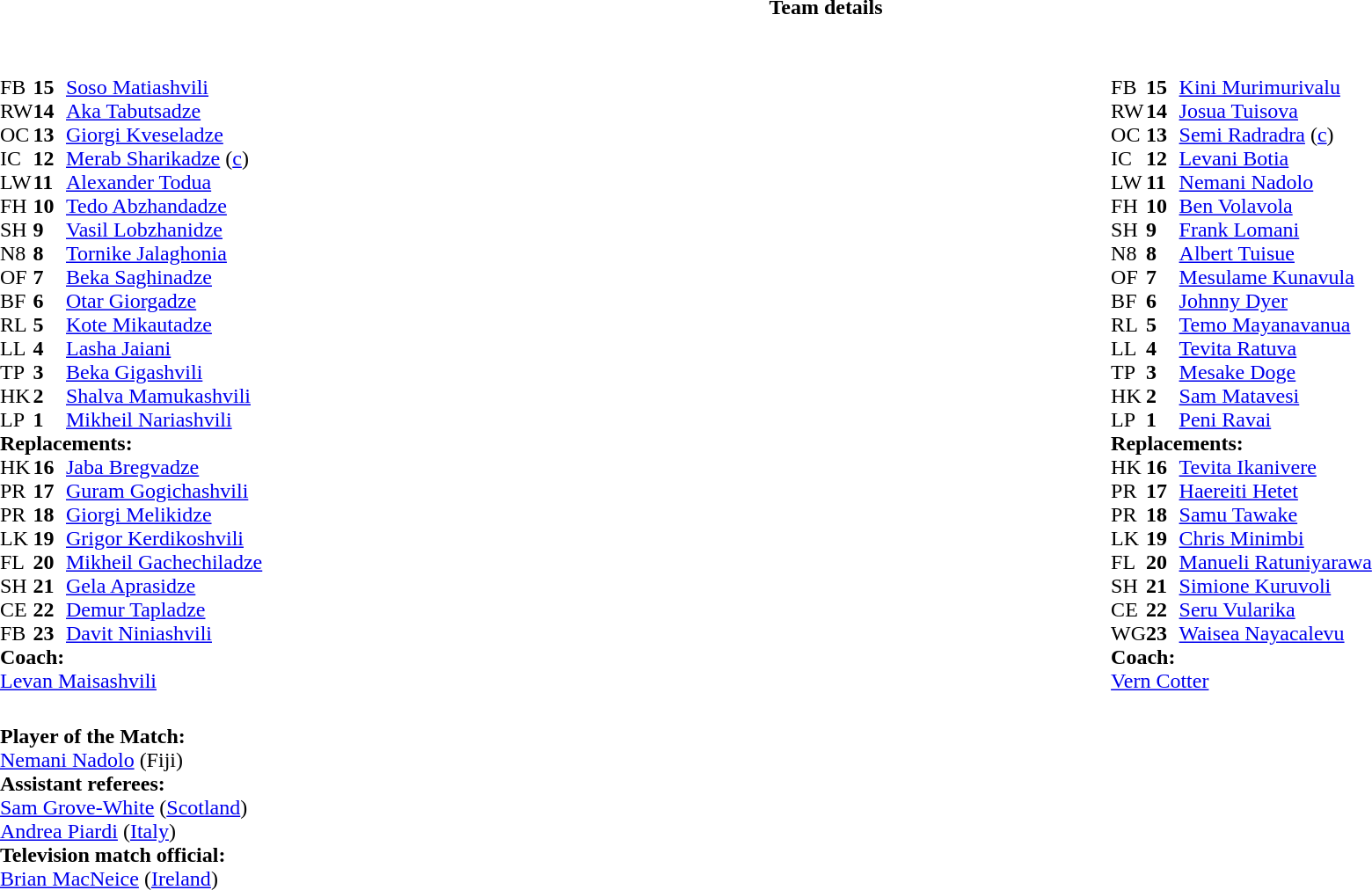<table border="0" style="width:100%" class="collapsible collapsed">
<tr>
<th>Team details</th>
</tr>
<tr>
<td><br><table style="width:100%">
<tr>
<td style="vertical-align:top;width:50%"><br><table cellspacing="0" cellpadding="0">
<tr>
<th width="25"></th>
<th width="25"></th>
</tr>
<tr>
<td>FB</td>
<td><strong>15</strong></td>
<td><a href='#'>Soso Matiashvili</a></td>
<td></td>
<td></td>
</tr>
<tr>
<td>RW</td>
<td><strong>14</strong></td>
<td><a href='#'>Aka Tabutsadze</a></td>
</tr>
<tr>
<td>OC</td>
<td><strong>13</strong></td>
<td><a href='#'>Giorgi Kveseladze</a></td>
</tr>
<tr>
<td>IC</td>
<td><strong>12</strong></td>
<td><a href='#'>Merab Sharikadze</a> (<a href='#'>c</a>)</td>
</tr>
<tr>
<td>LW</td>
<td><strong>11</strong></td>
<td><a href='#'>Alexander Todua</a></td>
</tr>
<tr>
<td>FH</td>
<td><strong>10</strong></td>
<td><a href='#'>Tedo Abzhandadze</a></td>
</tr>
<tr>
<td>SH</td>
<td><strong>9</strong></td>
<td><a href='#'>Vasil Lobzhanidze</a></td>
<td></td>
<td></td>
</tr>
<tr>
<td>N8</td>
<td><strong>8</strong></td>
<td><a href='#'>Tornike Jalaghonia</a></td>
</tr>
<tr>
<td>OF</td>
<td><strong>7</strong></td>
<td><a href='#'>Beka Saghinadze</a></td>
</tr>
<tr>
<td>BF</td>
<td><strong>6</strong></td>
<td><a href='#'>Otar Giorgadze</a></td>
<td></td>
<td></td>
</tr>
<tr>
<td>RL</td>
<td><strong>5</strong></td>
<td><a href='#'>Kote Mikautadze</a></td>
<td></td>
<td></td>
</tr>
<tr>
<td>LL</td>
<td><strong>4</strong></td>
<td><a href='#'>Lasha Jaiani</a></td>
</tr>
<tr>
<td>TP</td>
<td><strong>3</strong></td>
<td><a href='#'>Beka Gigashvili</a></td>
<td></td>
<td></td>
</tr>
<tr>
<td>HK</td>
<td><strong>2</strong></td>
<td><a href='#'>Shalva Mamukashvili</a></td>
<td></td>
<td></td>
</tr>
<tr>
<td>LP</td>
<td><strong>1</strong></td>
<td><a href='#'>Mikheil Nariashvili</a></td>
<td></td>
<td></td>
</tr>
<tr>
<td colspan="3"><strong>Replacements:</strong></td>
</tr>
<tr>
<td>HK</td>
<td><strong>16</strong></td>
<td><a href='#'>Jaba Bregvadze</a></td>
<td></td>
<td></td>
</tr>
<tr>
<td>PR</td>
<td><strong>17</strong></td>
<td><a href='#'>Guram Gogichashvili</a></td>
<td></td>
<td></td>
</tr>
<tr>
<td>PR</td>
<td><strong>18</strong></td>
<td><a href='#'>Giorgi Melikidze</a></td>
<td></td>
<td></td>
</tr>
<tr>
<td>LK</td>
<td><strong>19</strong></td>
<td><a href='#'>Grigor Kerdikoshvili</a></td>
<td></td>
<td></td>
</tr>
<tr>
<td>FL</td>
<td><strong>20</strong></td>
<td><a href='#'>Mikheil Gachechiladze</a></td>
<td></td>
<td></td>
</tr>
<tr>
<td>SH</td>
<td><strong>21</strong></td>
<td><a href='#'>Gela Aprasidze</a></td>
<td></td>
<td></td>
</tr>
<tr>
<td>CE</td>
<td><strong>22</strong></td>
<td><a href='#'>Demur Tapladze</a></td>
</tr>
<tr>
<td>FB</td>
<td><strong>23</strong></td>
<td><a href='#'>Davit Niniashvili</a></td>
<td></td>
<td></td>
</tr>
<tr>
<td colspan="3"><strong>Coach:</strong></td>
</tr>
<tr>
<td colspan="3"><a href='#'>Levan Maisashvili</a></td>
</tr>
</table>
</td>
<td style="vertical-align:top"></td>
<td style="vertical-align:top;width:50%"><br><table cellspacing="0" cellpadding="0" style="margin:auto">
<tr>
<th width="25"></th>
<th width="25"></th>
</tr>
<tr>
<td>FB</td>
<td><strong>15</strong></td>
<td><a href='#'>Kini Murimurivalu</a></td>
<td></td>
<td></td>
</tr>
<tr>
<td>RW</td>
<td><strong>14</strong></td>
<td><a href='#'>Josua Tuisova</a></td>
</tr>
<tr>
<td>OC</td>
<td><strong>13</strong></td>
<td><a href='#'>Semi Radradra</a> (<a href='#'>c</a>)</td>
</tr>
<tr>
<td>IC</td>
<td><strong>12</strong></td>
<td><a href='#'>Levani Botia</a></td>
<td></td>
<td></td>
</tr>
<tr>
<td>LW</td>
<td><strong>11</strong></td>
<td><a href='#'>Nemani Nadolo</a></td>
</tr>
<tr>
<td>FH</td>
<td><strong>10</strong></td>
<td><a href='#'>Ben Volavola</a></td>
</tr>
<tr>
<td>SH</td>
<td><strong>9</strong></td>
<td><a href='#'>Frank Lomani</a></td>
<td></td>
<td></td>
</tr>
<tr>
<td>N8</td>
<td><strong>8</strong></td>
<td><a href='#'>Albert Tuisue</a></td>
<td></td>
<td></td>
</tr>
<tr>
<td>OF</td>
<td><strong>7</strong></td>
<td><a href='#'>Mesulame Kunavula</a></td>
</tr>
<tr>
<td>BF</td>
<td><strong>6</strong></td>
<td><a href='#'>Johnny Dyer</a></td>
</tr>
<tr>
<td>RL</td>
<td><strong>5</strong></td>
<td><a href='#'>Temo Mayanavanua</a></td>
<td></td>
<td></td>
</tr>
<tr>
<td>LL</td>
<td><strong>4</strong></td>
<td><a href='#'>Tevita Ratuva</a></td>
</tr>
<tr>
<td>TP</td>
<td><strong>3</strong></td>
<td><a href='#'>Mesake Doge</a></td>
<td></td>
<td></td>
</tr>
<tr>
<td>HK</td>
<td><strong>2</strong></td>
<td><a href='#'>Sam Matavesi</a></td>
<td></td>
<td></td>
</tr>
<tr>
<td>LP</td>
<td><strong>1</strong></td>
<td><a href='#'>Peni Ravai</a></td>
<td></td>
<td></td>
</tr>
<tr>
<td colspan="3"><strong>Replacements:</strong></td>
</tr>
<tr>
<td>HK</td>
<td><strong>16</strong></td>
<td><a href='#'>Tevita Ikanivere</a></td>
<td></td>
<td></td>
</tr>
<tr>
<td>PR</td>
<td><strong>17</strong></td>
<td><a href='#'>Haereiti Hetet</a></td>
<td></td>
<td></td>
</tr>
<tr>
<td>PR</td>
<td><strong>18</strong></td>
<td><a href='#'>Samu Tawake</a></td>
<td></td>
<td></td>
</tr>
<tr>
<td>LK</td>
<td><strong>19</strong></td>
<td><a href='#'>Chris Minimbi</a></td>
<td></td>
<td></td>
</tr>
<tr>
<td>FL</td>
<td><strong>20</strong></td>
<td><a href='#'>Manueli Ratuniyarawa</a></td>
<td></td>
<td></td>
</tr>
<tr>
<td>SH</td>
<td><strong>21</strong></td>
<td><a href='#'>Simione Kuruvoli</a></td>
<td></td>
<td></td>
</tr>
<tr>
<td>CE</td>
<td><strong>22</strong></td>
<td><a href='#'>Seru Vularika</a></td>
<td></td>
<td></td>
</tr>
<tr>
<td>WG</td>
<td><strong>23</strong></td>
<td><a href='#'>Waisea Nayacalevu</a></td>
<td></td>
<td></td>
</tr>
<tr>
<td colspan="3"><strong>Coach:</strong></td>
</tr>
<tr>
<td colspan="3"><a href='#'>Vern Cotter</a></td>
</tr>
</table>
</td>
</tr>
</table>
<table style="width:100%">
<tr>
<td><br><strong>Player of the Match:</strong>
<br><a href='#'>Nemani Nadolo</a> (Fiji)<br><strong>Assistant referees:</strong>
<br><a href='#'>Sam Grove-White</a> (<a href='#'>Scotland</a>)
<br><a href='#'>Andrea Piardi</a> (<a href='#'>Italy</a>)
<br><strong>Television match official:</strong>
<br><a href='#'>Brian MacNeice</a> (<a href='#'>Ireland</a>)</td>
</tr>
</table>
</td>
</tr>
</table>
